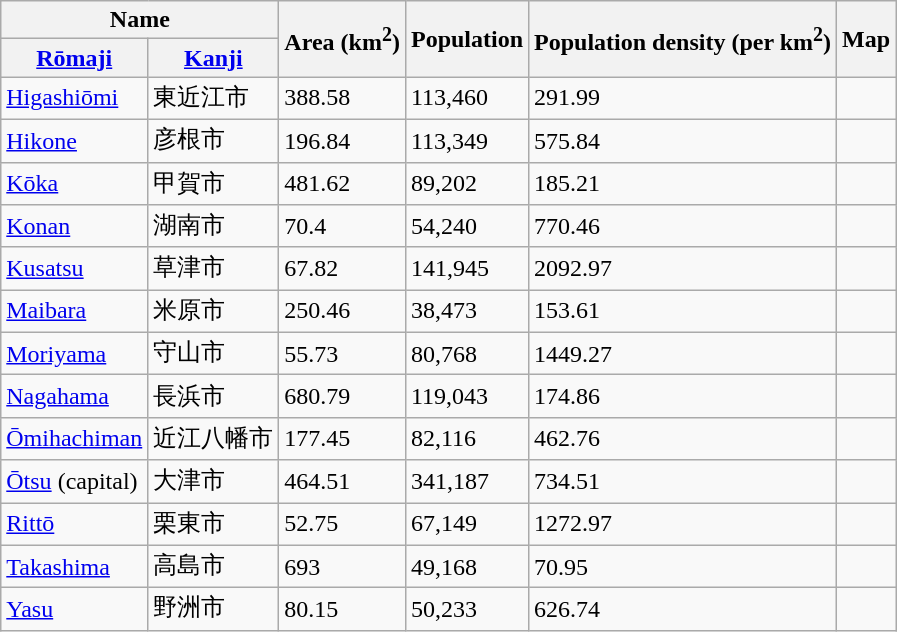<table class="wikitable sortable">
<tr>
<th colspan="2">Name</th>
<th rowspan="2">Area (km<sup>2</sup>)</th>
<th rowspan="2">Population</th>
<th rowspan="2">Population density (per km<sup>2</sup>)</th>
<th rowspan="2">Map</th>
</tr>
<tr>
<th><a href='#'>Rōmaji</a></th>
<th><a href='#'>Kanji</a></th>
</tr>
<tr>
<td> <a href='#'>Higashiōmi</a></td>
<td>東近江市</td>
<td>388.58</td>
<td>113,460</td>
<td>291.99</td>
<td></td>
</tr>
<tr>
<td> <a href='#'>Hikone</a></td>
<td>彦根市</td>
<td>196.84</td>
<td>113,349</td>
<td>575.84</td>
<td></td>
</tr>
<tr>
<td> <a href='#'>Kōka</a></td>
<td>甲賀市</td>
<td>481.62</td>
<td>89,202</td>
<td>185.21</td>
<td></td>
</tr>
<tr>
<td> <a href='#'>Konan</a></td>
<td>湖南市</td>
<td>70.4</td>
<td>54,240</td>
<td>770.46</td>
<td></td>
</tr>
<tr>
<td> <a href='#'>Kusatsu</a></td>
<td>草津市</td>
<td>67.82</td>
<td>141,945</td>
<td>2092.97</td>
<td></td>
</tr>
<tr>
<td> <a href='#'>Maibara</a></td>
<td>米原市</td>
<td>250.46</td>
<td>38,473</td>
<td>153.61</td>
<td></td>
</tr>
<tr>
<td> <a href='#'>Moriyama</a></td>
<td>守山市</td>
<td>55.73</td>
<td>80,768</td>
<td>1449.27</td>
<td></td>
</tr>
<tr>
<td> <a href='#'>Nagahama</a></td>
<td>長浜市</td>
<td>680.79</td>
<td>119,043</td>
<td>174.86</td>
<td></td>
</tr>
<tr>
<td> <a href='#'>Ōmihachiman</a></td>
<td>近江八幡市</td>
<td>177.45</td>
<td>82,116</td>
<td>462.76</td>
<td></td>
</tr>
<tr>
<td> <a href='#'>Ōtsu</a> (capital)</td>
<td>大津市</td>
<td>464.51</td>
<td>341,187</td>
<td>734.51</td>
<td></td>
</tr>
<tr>
<td> <a href='#'>Rittō</a></td>
<td>栗東市</td>
<td>52.75</td>
<td>67,149</td>
<td>1272.97</td>
<td></td>
</tr>
<tr>
<td> <a href='#'>Takashima</a></td>
<td>高島市</td>
<td>693</td>
<td>49,168</td>
<td>70.95</td>
<td></td>
</tr>
<tr>
<td> <a href='#'>Yasu</a></td>
<td>野洲市</td>
<td>80.15</td>
<td>50,233</td>
<td>626.74</td>
<td></td>
</tr>
</table>
